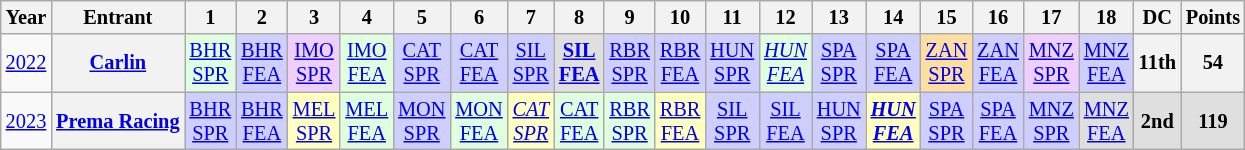<table class="wikitable" style="text-align:center; font-size:85%">
<tr>
<th>Year</th>
<th>Entrant</th>
<th>1</th>
<th>2</th>
<th>3</th>
<th>4</th>
<th>5</th>
<th>6</th>
<th>7</th>
<th>8</th>
<th>9</th>
<th>10</th>
<th>11</th>
<th>12</th>
<th>13</th>
<th>14</th>
<th>15</th>
<th>16</th>
<th>17</th>
<th>18</th>
<th>DC</th>
<th>Points</th>
</tr>
<tr>
<td><a href='#'>2022</a></td>
<th nowrap><a href='#'>Carlin</a></th>
<td style="background:#DFFFDF;"><a href='#'>BHR<br>SPR</a><br></td>
<td style="background:#CFCFFF;"><a href='#'>BHR<br>FEA</a><br></td>
<td style="background:#EFCFFF;"><a href='#'>IMO<br>SPR</a><br></td>
<td style="background:#DFFFDF;"><a href='#'>IMO<br>FEA</a><br></td>
<td style="background:#CFCFFF;"><a href='#'>CAT<br>SPR</a><br></td>
<td style="background:#CFCFFF;"><a href='#'>CAT<br>FEA</a><br></td>
<td style="background:#CFCFFF;"><a href='#'>SIL<br>SPR</a><br></td>
<td style="background:#DFDFDF;"><strong><a href='#'>SIL<br>FEA</a></strong><br></td>
<td style="background:#CFCFFF;"><a href='#'>RBR<br>SPR</a><br></td>
<td style="background:#CFCFFF;"><a href='#'>RBR<br>FEA</a><br></td>
<td style="background:#CFCFFF;"><a href='#'>HUN<br>SPR</a><br></td>
<td style="background:#DFFFDF;"><em><a href='#'>HUN<br>FEA</a></em><br></td>
<td style="background:#CFCFFF;"><a href='#'>SPA<br>SPR</a><br></td>
<td style="background:#CFCFFF;"><a href='#'>SPA<br>FEA</a><br></td>
<td style="background:#FFDF9F;"><a href='#'>ZAN<br>SPR</a><br></td>
<td style="background:#CFCFFF;"><a href='#'>ZAN<br>FEA</a><br></td>
<td style="background:#EFCFFF;"><a href='#'>MNZ<br>SPR</a><br></td>
<td style="background:#CFCFFF;"><a href='#'>MNZ<br>FEA</a><br></td>
<th>11th</th>
<th>54</th>
</tr>
<tr>
<td><a href='#'>2023</a></td>
<th nowrap><a href='#'>Prema Racing</a></th>
<td style="background:#CFCFFF;"><a href='#'>BHR<br>SPR</a><br></td>
<td style="background:#CFCFFF;"><a href='#'>BHR<br>FEA</a><br></td>
<td style="background:#FFFFBF;"><a href='#'>MEL<br>SPR</a><br></td>
<td style="background:#DFFFDF;"><a href='#'>MEL<br>FEA</a><br></td>
<td style="background:#CFCFFF;"><a href='#'>MON<br>SPR</a><br></td>
<td style="background:#DFFFDF;"><a href='#'>MON<br>FEA</a><br></td>
<td style="background:#FFFFBF;"><em><a href='#'>CAT<br>SPR</a></em><br></td>
<td style="background:#DFFFDF;"><a href='#'>CAT<br>FEA</a><br></td>
<td style="background:#DFFFDF;"><a href='#'>RBR<br>SPR</a><br></td>
<td style="background:#FFFFBF;"><a href='#'>RBR<br>FEA</a><br></td>
<td style="background:#CFCFFF;"><a href='#'>SIL<br>SPR</a><br></td>
<td style="background:#CFCFFF;"><a href='#'>SIL<br>FEA</a><br></td>
<td style="background:#CFCFFF;"><a href='#'>HUN<br>SPR</a><br></td>
<td style="background:#FFFFBF;"><strong><em><a href='#'>HUN<br>FEA</a></em></strong><br></td>
<td style="background:#CFCFFF;"><a href='#'>SPA<br>SPR</a><br></td>
<td style="background:#CFCFFF;"><a href='#'>SPA<br>FEA</a><br></td>
<td style="background:#CFCFFF;"><a href='#'>MNZ<br>SPR</a><br></td>
<td style="background:#DFDFDF;"><a href='#'>MNZ<br>FEA</a><br></td>
<th style="background:#DFDFDF;">2nd</th>
<th style="background:#DFDFDF;">119</th>
</tr>
</table>
